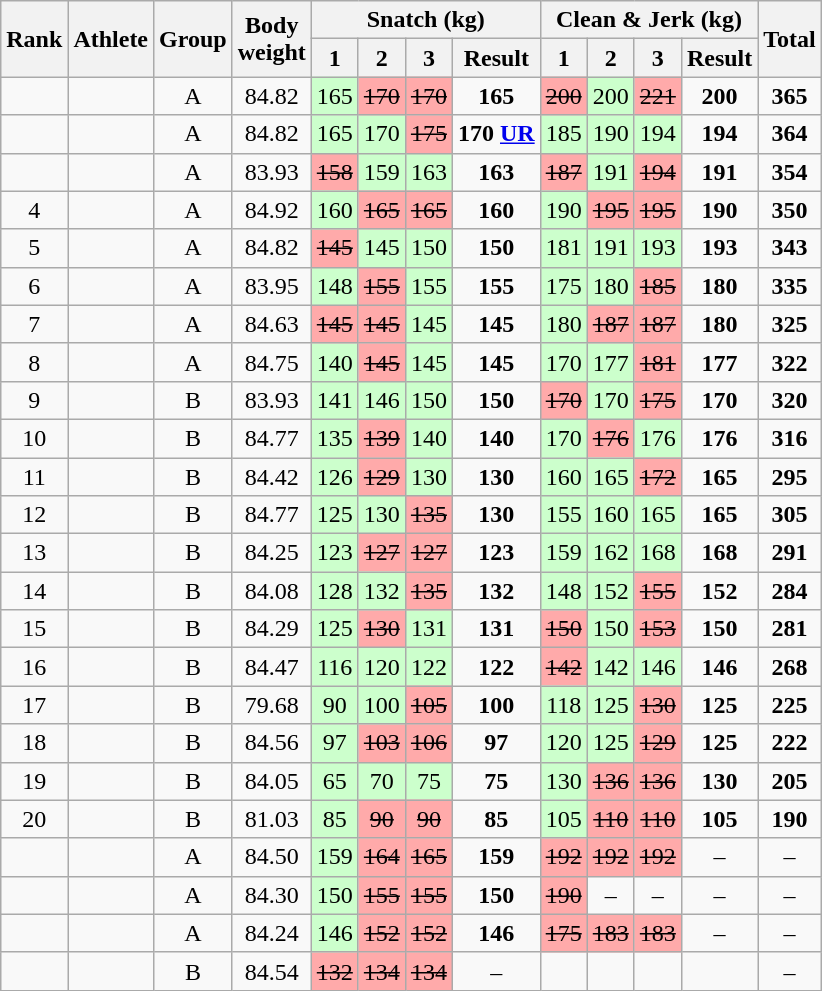<table class="wikitable sortable" style="text-align:center;">
<tr>
<th rowspan="2">Rank</th>
<th rowspan="2">Athlete</th>
<th rowspan="2">Group</th>
<th rowspan="2">Body<br>weight</th>
<th colspan="4">Snatch (kg)</th>
<th colspan="4">Clean & Jerk (kg)</th>
<th rowspan="2">Total</th>
</tr>
<tr>
<th>1</th>
<th>2</th>
<th>3</th>
<th>Result</th>
<th>1</th>
<th>2</th>
<th>3</th>
<th>Result</th>
</tr>
<tr>
<td></td>
<td align="left"></td>
<td>A</td>
<td>84.82</td>
<td bgcolor="ccffcc">165</td>
<td bgcolor="ffaaaa"><s>170</s></td>
<td bgcolor="ffaaaa"><s>170</s></td>
<td><strong>165</strong></td>
<td bgcolor="ffaaaa"><s>200</s></td>
<td bgcolor="ccffcc">200</td>
<td bgcolor="ffaaaa"><s>221</s></td>
<td><strong>200</strong></td>
<td><strong>365</strong></td>
</tr>
<tr>
<td></td>
<td align="left"></td>
<td>A</td>
<td>84.82</td>
<td bgcolor="ccffcc">165</td>
<td bgcolor="ccffcc">170</td>
<td bgcolor="ffaaaa"><s>175</s></td>
<td><strong>170 <a href='#'>UR</a></strong></td>
<td bgcolor="ccffcc">185</td>
<td bgcolor="ccffcc">190</td>
<td bgcolor="ccffcc">194</td>
<td><strong>194</strong></td>
<td><strong>364</strong></td>
</tr>
<tr>
<td></td>
<td align="left"></td>
<td>A</td>
<td>83.93</td>
<td bgcolor="ffaaaa"><s>158</s></td>
<td bgcolor="ccffcc">159</td>
<td bgcolor="ccffcc">163</td>
<td><strong>163</strong></td>
<td bgcolor="ffaaaa"><s>187</s></td>
<td bgcolor="ccffcc">191</td>
<td bgcolor="ffaaaa"><s>194</s></td>
<td><strong>191</strong></td>
<td><strong>354</strong></td>
</tr>
<tr>
<td>4</td>
<td align="left"></td>
<td>A</td>
<td>84.92</td>
<td bgcolor="ccffcc">160</td>
<td bgcolor="ffaaaa"><s>165</s></td>
<td bgcolor="ffaaaa"><s>165</s></td>
<td><strong>160</strong></td>
<td bgcolor="ccffcc">190</td>
<td bgcolor="ffaaaa"><s>195</s></td>
<td bgcolor="ffaaaa"><s>195</s></td>
<td><strong>190</strong></td>
<td><strong>350</strong></td>
</tr>
<tr>
<td>5</td>
<td align="left"></td>
<td>A</td>
<td>84.82</td>
<td bgcolor="ffaaaa"><s>145</s></td>
<td bgcolor="ccffcc">145</td>
<td bgcolor="ccffcc">150</td>
<td><strong>150</strong></td>
<td bgcolor="ccffcc">181</td>
<td bgcolor="ccffcc">191</td>
<td bgcolor="ccffcc">193</td>
<td><strong>193</strong></td>
<td><strong>343</strong></td>
</tr>
<tr>
<td>6</td>
<td align="left"></td>
<td>A</td>
<td>83.95</td>
<td bgcolor="ccffcc">148</td>
<td bgcolor="ffaaaa"><s>155</s></td>
<td bgcolor="ccffcc">155</td>
<td><strong>155</strong></td>
<td bgcolor="ccffcc">175</td>
<td bgcolor="ccffcc">180</td>
<td bgcolor="ffaaaa"><s>185</s></td>
<td><strong>180</strong></td>
<td><strong>335</strong></td>
</tr>
<tr>
<td>7</td>
<td align="left"></td>
<td>A</td>
<td>84.63</td>
<td bgcolor="ffaaaa"><s>145</s></td>
<td bgcolor="ffaaaa"><s>145</s></td>
<td bgcolor="ccffcc">145</td>
<td><strong>145</strong></td>
<td bgcolor="ccffcc">180</td>
<td bgcolor="ffaaaa"><s>187</s></td>
<td bgcolor="ffaaaa"><s>187</s></td>
<td><strong>180</strong></td>
<td><strong>325</strong></td>
</tr>
<tr>
<td>8</td>
<td align="left"></td>
<td>A</td>
<td>84.75</td>
<td bgcolor="ccffcc">140</td>
<td bgcolor="ffaaaa"><s>145</s></td>
<td bgcolor="ccffcc">145</td>
<td><strong>145</strong></td>
<td bgcolor="ccffcc">170</td>
<td bgcolor="ccffcc">177</td>
<td bgcolor="ffaaaa"><s>181</s></td>
<td><strong>177</strong></td>
<td><strong>322</strong></td>
</tr>
<tr>
<td>9</td>
<td align="left"></td>
<td>B</td>
<td>83.93</td>
<td bgcolor="ccffcc">141</td>
<td bgcolor="ccffcc">146</td>
<td bgcolor="ccffcc">150</td>
<td><strong>150</strong></td>
<td bgcolor="ffaaaa"><s>170</s></td>
<td bgcolor="ccffcc">170</td>
<td bgcolor="ffaaaa"><s>175</s></td>
<td><strong>170</strong></td>
<td><strong>320</strong></td>
</tr>
<tr>
<td>10</td>
<td align="left"></td>
<td>B</td>
<td>84.77</td>
<td bgcolor="ccffcc">135</td>
<td bgcolor="ffaaaa"><s>139</s></td>
<td bgcolor="ccffcc">140</td>
<td><strong>140</strong></td>
<td bgcolor="ccffcc">170</td>
<td bgcolor="ffaaaa"><s>176</s></td>
<td bgcolor="ccffcc">176</td>
<td><strong>176</strong></td>
<td><strong>316</strong></td>
</tr>
<tr>
<td>11</td>
<td align="left"></td>
<td>B</td>
<td>84.42</td>
<td bgcolor="ccffcc">126</td>
<td bgcolor="ffaaaa"><s>129</s></td>
<td bgcolor="ccffcc">130</td>
<td><strong>130</strong></td>
<td bgcolor="ccffcc">160</td>
<td bgcolor="ccffcc">165</td>
<td bgcolor="ffaaaa"><s>172</s></td>
<td><strong>165</strong></td>
<td><strong>295</strong></td>
</tr>
<tr>
<td>12</td>
<td align="left"></td>
<td>B</td>
<td>84.77</td>
<td bgcolor="ccffcc">125</td>
<td bgcolor="ccffcc">130</td>
<td bgcolor="ffaaaa"><s>135</s></td>
<td><strong>130</strong></td>
<td bgcolor="ccffcc">155</td>
<td bgcolor="ccffcc">160</td>
<td bgcolor="ccffcc">165</td>
<td><strong>165</strong></td>
<td><strong>305</strong></td>
</tr>
<tr>
<td>13</td>
<td align="left"></td>
<td>B</td>
<td>84.25</td>
<td bgcolor="ccffcc">123</td>
<td bgcolor="ffaaaa"><s>127</s></td>
<td bgcolor="ffaaaa"><s>127</s></td>
<td><strong>123</strong></td>
<td bgcolor="ccffcc">159</td>
<td bgcolor="ccffcc">162</td>
<td bgcolor="ccffcc">168</td>
<td><strong>168</strong></td>
<td><strong>291</strong></td>
</tr>
<tr>
<td>14</td>
<td align="left"></td>
<td>B</td>
<td>84.08</td>
<td bgcolor="ccffcc">128</td>
<td bgcolor="ccffcc">132</td>
<td bgcolor="ffaaaa"><s>135</s></td>
<td><strong>132</strong></td>
<td bgcolor="ccffcc">148</td>
<td bgcolor="ccffcc">152</td>
<td bgcolor="ffaaaa"><s>155</s></td>
<td><strong>152</strong></td>
<td><strong>284</strong></td>
</tr>
<tr>
<td>15</td>
<td align="left"></td>
<td>B</td>
<td>84.29</td>
<td bgcolor="ccffcc">125</td>
<td bgcolor="ffaaaa"><s>130</s></td>
<td bgcolor="ccffcc">131</td>
<td><strong>131</strong></td>
<td bgcolor="ffaaaa"><s>150</s></td>
<td bgcolor="ccffcc">150</td>
<td bgcolor="ffaaaa"><s>153</s></td>
<td><strong>150</strong></td>
<td><strong>281</strong></td>
</tr>
<tr>
<td>16</td>
<td align="left"></td>
<td>B</td>
<td>84.47</td>
<td bgcolor="ccffcc">116</td>
<td bgcolor="ccffcc">120</td>
<td bgcolor="ccffcc">122</td>
<td><strong>122</strong></td>
<td bgcolor="ffaaaa"><s>142</s></td>
<td bgcolor="ccffcc">142</td>
<td bgcolor="ccffcc">146</td>
<td><strong>146</strong></td>
<td><strong>268</strong></td>
</tr>
<tr>
<td>17</td>
<td align="left"></td>
<td>B</td>
<td>79.68</td>
<td bgcolor="ccffcc">90</td>
<td bgcolor="ccffcc">100</td>
<td bgcolor="ffaaaa"><s>105</s></td>
<td><strong>100</strong></td>
<td bgcolor="ccffcc">118</td>
<td bgcolor="ccffcc">125</td>
<td bgcolor="ffaaaa"><s>130</s></td>
<td><strong>125</strong></td>
<td><strong>225</strong></td>
</tr>
<tr>
<td>18</td>
<td align="left"></td>
<td>B</td>
<td>84.56</td>
<td bgcolor="ccffcc">97</td>
<td bgcolor="ffaaaa"><s>103</s></td>
<td bgcolor="ffaaaa"><s>106</s></td>
<td><strong>97</strong></td>
<td bgcolor="ccffcc">120</td>
<td bgcolor="ccffcc">125</td>
<td bgcolor="ffaaaa"><s>129</s></td>
<td><strong>125</strong></td>
<td><strong>222</strong></td>
</tr>
<tr>
<td>19</td>
<td align="left"></td>
<td>B</td>
<td>84.05</td>
<td bgcolor="ccffcc">65</td>
<td bgcolor="ccffcc">70</td>
<td bgcolor="ccffcc">75</td>
<td><strong>75</strong></td>
<td bgcolor="ccffcc">130</td>
<td bgcolor="ffaaaa"><s>136</s></td>
<td bgcolor="ffaaaa"><s>136</s></td>
<td><strong>130</strong></td>
<td><strong>205</strong></td>
</tr>
<tr>
<td>20</td>
<td align="left"></td>
<td>B</td>
<td>81.03</td>
<td bgcolor="ccffcc">85</td>
<td bgcolor="ffaaaa"><s>90</s></td>
<td bgcolor="ffaaaa"><s>90</s></td>
<td><strong>85</strong></td>
<td bgcolor="ccffcc">105</td>
<td bgcolor="ffaaaa"><s>110</s></td>
<td bgcolor="ffaaaa"><s>110</s></td>
<td><strong>105</strong></td>
<td><strong>190</strong></td>
</tr>
<tr>
<td></td>
<td align="left"></td>
<td>A</td>
<td>84.50</td>
<td bgcolor="ccffcc">159</td>
<td bgcolor="ffaaaa"><s>164</s></td>
<td bgcolor="ffaaaa"><s>165</s></td>
<td><strong>159</strong></td>
<td bgcolor="ffaaaa"><s>192</s></td>
<td bgcolor="ffaaaa"><s>192</s></td>
<td bgcolor="ffaaaa"><s>192</s></td>
<td>–</td>
<td>–</td>
</tr>
<tr>
<td></td>
<td align="left"></td>
<td>A</td>
<td>84.30</td>
<td bgcolor="ccffcc">150</td>
<td bgcolor="ffaaaa"><s>155</s></td>
<td bgcolor="ffaaaa"><s>155</s></td>
<td><strong>150</strong></td>
<td bgcolor="ffaaaa"><s>190</s></td>
<td>–</td>
<td>–</td>
<td>–</td>
<td>–</td>
</tr>
<tr>
<td></td>
<td align="left"></td>
<td>A</td>
<td>84.24</td>
<td bgcolor="ccffcc">146</td>
<td bgcolor="ffaaaa"><s>152</s></td>
<td bgcolor="ffaaaa"><s>152</s></td>
<td><strong>146</strong></td>
<td bgcolor="ffaaaa"><s>175</s></td>
<td bgcolor="ffaaaa"><s>183</s></td>
<td bgcolor="ffaaaa"><s>183</s></td>
<td>–</td>
<td>–</td>
</tr>
<tr>
<td></td>
<td align="left"></td>
<td>B</td>
<td>84.54</td>
<td bgcolor="ffaaaa"><s>132</s></td>
<td bgcolor="ffaaaa"><s>134</s></td>
<td bgcolor="ffaaaa"><s>134</s></td>
<td>–</td>
<td></td>
<td></td>
<td></td>
<td></td>
<td>–</td>
</tr>
</table>
